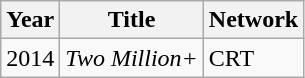<table class="wikitable">
<tr>
<th>Year</th>
<th>Title</th>
<th>Network</th>
</tr>
<tr>
<td>2014</td>
<td><em>Two Million+</em></td>
<td>CRT</td>
</tr>
</table>
